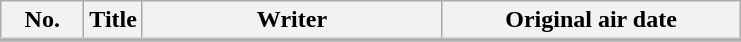<table class="wikitable">
<tr style="border-bottom: 3px solid #C0C0C0;">
<th style="width:3em;">No.</th>
<th>Title</th>
<th style="width:12em;">Writer</th>
<th style="width:12em;">Original air date</th>
</tr>
<tr>
</tr>
</table>
